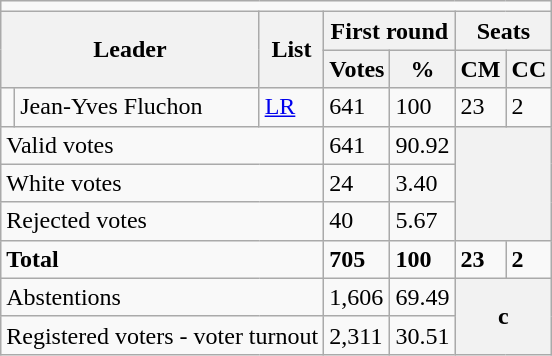<table class="wikitable">
<tr>
<td colspan="7"></td>
</tr>
<tr>
<th colspan="2" rowspan="2">Leader</th>
<th rowspan="2">List</th>
<th colspan="2">First round</th>
<th colspan="2">Seats</th>
</tr>
<tr>
<th>Votes</th>
<th>%</th>
<th>CM</th>
<th>CC</th>
</tr>
<tr>
<td bgcolor=></td>
<td>Jean-Yves Fluchon</td>
<td><a href='#'>LR</a></td>
<td>641</td>
<td>100</td>
<td>23</td>
<td>2</td>
</tr>
<tr>
<td colspan="3">Valid votes</td>
<td>641</td>
<td>90.92</td>
<th colspan="2" rowspan="3"></th>
</tr>
<tr>
<td colspan="3">White votes</td>
<td>24</td>
<td>3.40</td>
</tr>
<tr>
<td colspan="3">Rejected votes</td>
<td>40</td>
<td>5.67</td>
</tr>
<tr>
<td colspan="3"><strong>Total</strong></td>
<td><strong>705</strong></td>
<td><strong>100</strong></td>
<td><strong>23</strong></td>
<td><strong>2</strong></td>
</tr>
<tr>
<td colspan="3">Abstentions</td>
<td>1,606</td>
<td>69.49</td>
<th colspan="2" rowspan="2">c</th>
</tr>
<tr>
<td colspan="3">Registered voters - voter turnout</td>
<td>2,311</td>
<td>30.51</td>
</tr>
</table>
